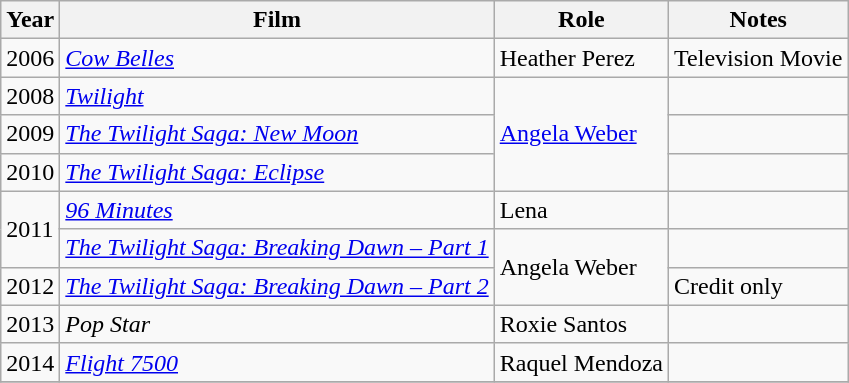<table class="wikitable sortable">
<tr>
<th>Year</th>
<th>Film</th>
<th>Role</th>
<th>Notes</th>
</tr>
<tr>
<td>2006</td>
<td><em><a href='#'>Cow Belles</a></em></td>
<td>Heather Perez</td>
<td>Television Movie</td>
</tr>
<tr>
<td>2008</td>
<td><em><a href='#'>Twilight</a></em></td>
<td rowspan="3"><a href='#'>Angela Weber</a></td>
<td></td>
</tr>
<tr>
<td>2009</td>
<td><em><a href='#'>The Twilight Saga: New Moon</a></em></td>
<td></td>
</tr>
<tr>
<td>2010</td>
<td><em><a href='#'>The Twilight Saga: Eclipse</a></em></td>
<td></td>
</tr>
<tr>
<td rowspan="2">2011</td>
<td><em><a href='#'>96 Minutes</a></em></td>
<td>Lena</td>
<td></td>
</tr>
<tr>
<td><em><a href='#'>The Twilight Saga: Breaking Dawn – Part 1</a></em></td>
<td rowspan="2">Angela Weber</td>
<td></td>
</tr>
<tr>
<td>2012</td>
<td><em><a href='#'>The Twilight Saga: Breaking Dawn – Part 2</a></em></td>
<td>Credit only</td>
</tr>
<tr>
<td>2013</td>
<td><em>Pop Star</em></td>
<td>Roxie Santos</td>
<td></td>
</tr>
<tr>
<td>2014</td>
<td><em><a href='#'>Flight 7500</a></em></td>
<td>Raquel Mendoza</td>
<td></td>
</tr>
<tr>
</tr>
</table>
